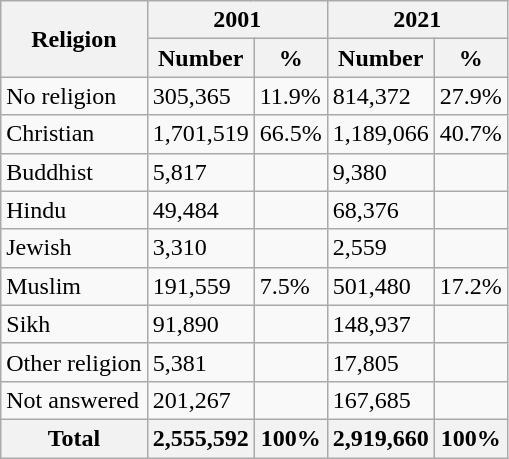<table class="wikitable">
<tr>
<th rowspan="2">Religion</th>
<th colspan="2">2001</th>
<th colspan="2">2021</th>
</tr>
<tr>
<th>Number</th>
<th>%</th>
<th>Number</th>
<th>%</th>
</tr>
<tr>
<td>No religion</td>
<td>305,365</td>
<td>11.9%</td>
<td>814,372</td>
<td>27.9%</td>
</tr>
<tr>
<td>Christian</td>
<td>1,701,519</td>
<td>66.5%</td>
<td>1,189,066</td>
<td>40.7%</td>
</tr>
<tr>
<td>Buddhist</td>
<td>5,817</td>
<td></td>
<td>9,380</td>
<td></td>
</tr>
<tr>
<td>Hindu</td>
<td>49,484</td>
<td></td>
<td>68,376</td>
<td></td>
</tr>
<tr>
<td>Jewish</td>
<td>3,310</td>
<td></td>
<td>2,559</td>
<td></td>
</tr>
<tr>
<td>Muslim</td>
<td>191,559</td>
<td>7.5%</td>
<td>501,480</td>
<td>17.2%</td>
</tr>
<tr>
<td>Sikh</td>
<td>91,890</td>
<td></td>
<td>148,937</td>
<td></td>
</tr>
<tr>
<td>Other religion</td>
<td>5,381</td>
<td></td>
<td>17,805</td>
<td></td>
</tr>
<tr>
<td>Not answered</td>
<td>201,267</td>
<td></td>
<td>167,685</td>
<td></td>
</tr>
<tr>
<th>Total</th>
<th>2,555,592</th>
<th>100%</th>
<th>2,919,660</th>
<th>100%</th>
</tr>
</table>
